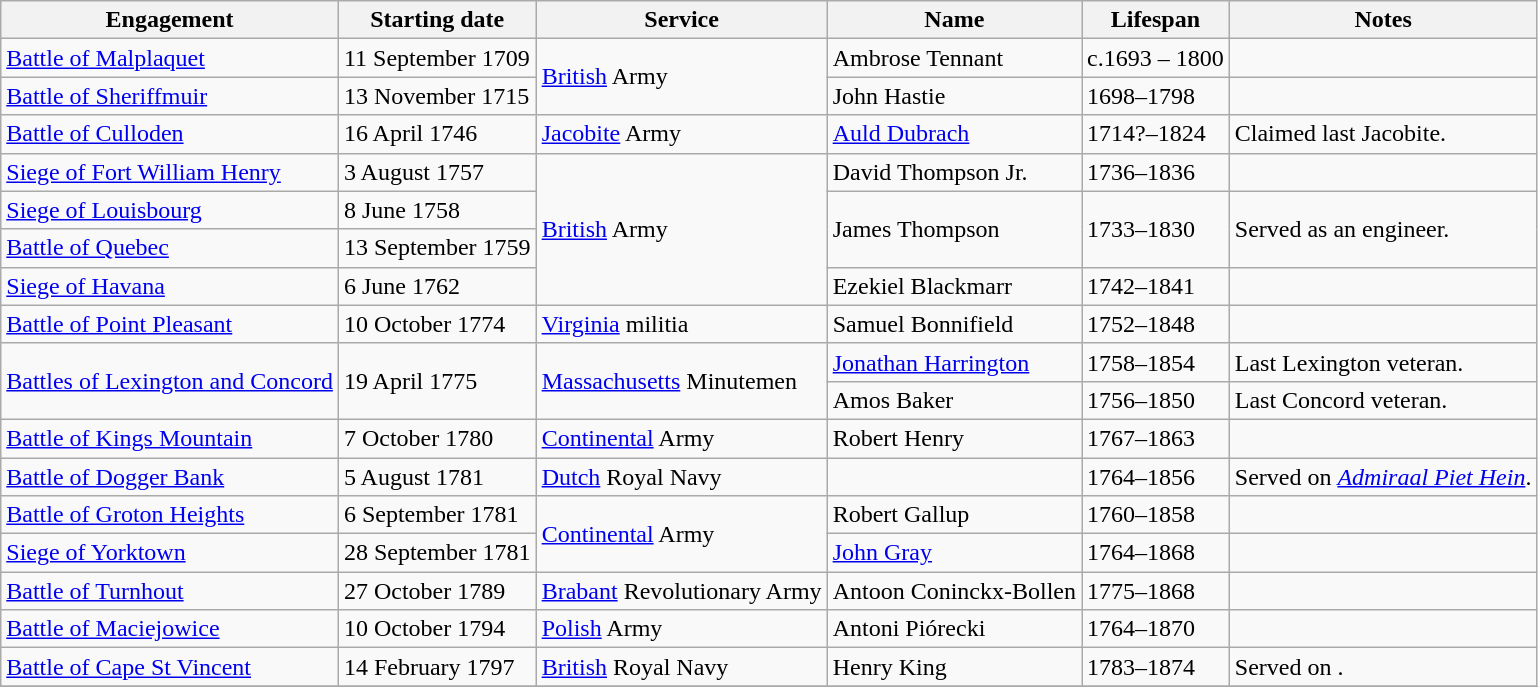<table class="wikitable sortable">
<tr>
<th>Engagement</th>
<th>Starting date</th>
<th>Service</th>
<th>Name</th>
<th>Lifespan</th>
<th>Notes</th>
</tr>
<tr>
<td><a href='#'>Battle of Malplaquet</a></td>
<td>11 September 1709</td>
<td rowspan="2"> <a href='#'>British</a> Army</td>
<td>Ambrose Tennant</td>
<td>c.1693 – 1800</td>
<td></td>
</tr>
<tr>
<td><a href='#'>Battle of Sheriffmuir</a></td>
<td>13 November 1715</td>
<td>John Hastie</td>
<td>1698–1798</td>
<td></td>
</tr>
<tr>
<td><a href='#'>Battle of Culloden</a></td>
<td>16 April 1746</td>
<td> <a href='#'>Jacobite</a> Army</td>
<td><a href='#'>Auld Dubrach</a></td>
<td>1714?–1824</td>
<td>Claimed last Jacobite.</td>
</tr>
<tr>
<td><a href='#'>Siege of Fort William Henry</a></td>
<td>3 August 1757</td>
<td rowspan="4"> <a href='#'>British</a> Army</td>
<td>David Thompson Jr.</td>
<td>1736–1836</td>
<td></td>
</tr>
<tr>
<td><a href='#'>Siege of Louisbourg</a></td>
<td>8 June 1758</td>
<td rowspan="2">James Thompson</td>
<td rowspan="2">1733–1830</td>
<td rowspan="2">Served as an engineer.</td>
</tr>
<tr>
<td><a href='#'>Battle of Quebec</a></td>
<td>13 September 1759</td>
</tr>
<tr>
<td><a href='#'>Siege of Havana</a></td>
<td>6 June 1762</td>
<td>Ezekiel Blackmarr</td>
<td>1742–1841</td>
<td></td>
</tr>
<tr>
<td><a href='#'>Battle of Point Pleasant</a></td>
<td>10 October 1774</td>
<td> <a href='#'>Virginia</a> militia</td>
<td>Samuel Bonnifield</td>
<td>1752–1848</td>
<td></td>
</tr>
<tr>
<td rowspan=2><a href='#'>Battles of Lexington and Concord</a></td>
<td rowspan=2>19 April 1775</td>
<td rowspan="2"> <a href='#'>Massachusetts</a> Minutemen</td>
<td><a href='#'>Jonathan Harrington</a></td>
<td>1758–1854</td>
<td>Last Lexington veteran.</td>
</tr>
<tr>
<td>Amos Baker</td>
<td>1756–1850</td>
<td>Last Concord veteran.</td>
</tr>
<tr>
<td><a href='#'>Battle of Kings Mountain</a></td>
<td>7 October 1780</td>
<td> <a href='#'>Continental</a> Army</td>
<td>Robert Henry</td>
<td>1767–1863</td>
<td></td>
</tr>
<tr>
<td><a href='#'>Battle of Dogger Bank</a></td>
<td>5 August 1781</td>
<td> <a href='#'>Dutch</a> Royal Navy</td>
<td></td>
<td>1764–1856</td>
<td>Served on <em><a href='#'>Admiraal Piet Hein</a></em>.</td>
</tr>
<tr>
<td><a href='#'>Battle of Groton Heights</a></td>
<td>6 September 1781</td>
<td rowspan="2"> <a href='#'>Continental</a> Army</td>
<td>Robert Gallup</td>
<td>1760–1858</td>
<td></td>
</tr>
<tr>
<td><a href='#'>Siege of Yorktown</a></td>
<td>28 September 1781</td>
<td><a href='#'>John Gray</a></td>
<td>1764–1868</td>
<td></td>
</tr>
<tr>
<td><a href='#'>Battle of Turnhout</a></td>
<td>27 October 1789</td>
<td> <a href='#'>Brabant</a> Revolutionary Army</td>
<td>Antoon Coninckx-Bollen</td>
<td>1775–1868</td>
<td></td>
</tr>
<tr>
<td><a href='#'>Battle of Maciejowice</a></td>
<td>10 October 1794</td>
<td> <a href='#'>Polish</a> Army</td>
<td>Antoni Piórecki</td>
<td>1764–1870</td>
<td></td>
</tr>
<tr>
<td><a href='#'>Battle of Cape St Vincent</a></td>
<td>14 February 1797</td>
<td> <a href='#'>British</a> Royal Navy</td>
<td>Henry King</td>
<td>1783–1874</td>
<td>Served on .</td>
</tr>
<tr>
</tr>
</table>
